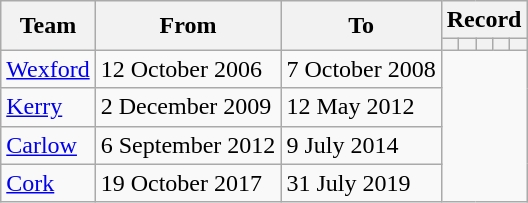<table class=wikitable style="text-align: center">
<tr>
<th rowspan=2>Team</th>
<th rowspan=2>From</th>
<th rowspan=2>To</th>
<th colspan=5>Record</th>
</tr>
<tr>
<th></th>
<th></th>
<th></th>
<th></th>
<th></th>
</tr>
<tr>
<td align=left><a href='#'>Wexford</a></td>
<td align=left>12 October 2006</td>
<td align=left>7 October 2008<br></td>
</tr>
<tr>
<td align=left><a href='#'>Kerry</a></td>
<td align=left>2 December 2009</td>
<td align=left>12 May 2012<br></td>
</tr>
<tr>
<td align=left><a href='#'>Carlow</a></td>
<td align=left>6 September 2012</td>
<td align=left>9 July 2014<br></td>
</tr>
<tr>
<td align=left><a href='#'>Cork</a></td>
<td align=left>19 October 2017</td>
<td align=left>31 July 2019<br></td>
</tr>
</table>
